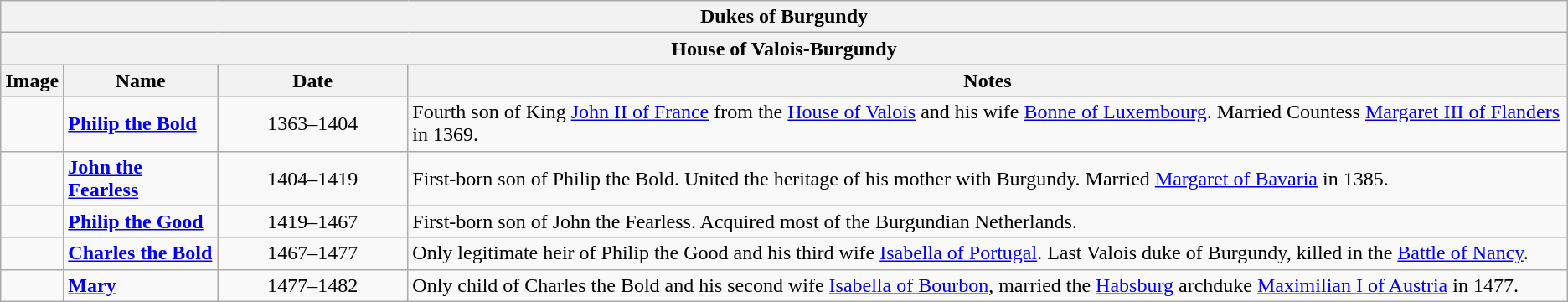<table class="wikitable">
<tr>
<th colspan=4>Dukes of Burgundy</th>
</tr>
<tr>
<th colspan=4>House of Valois-Burgundy</th>
</tr>
<tr>
<th>Image</th>
<th>Name</th>
<th style="width:9em">Date</th>
<th>Notes</th>
</tr>
<tr>
<td></td>
<td><strong><a href='#'>Philip the Bold</a></strong></td>
<td align="center">1363–1404</td>
<td>Fourth son of King <a href='#'>John II of France</a> from the <a href='#'>House of Valois</a> and his wife <a href='#'>Bonne of Luxembourg</a>. Married Countess <a href='#'>Margaret III of Flanders</a> in 1369.</td>
</tr>
<tr>
<td></td>
<td><strong><a href='#'>John the Fearless</a></strong></td>
<td align="center">1404–1419</td>
<td>First-born son of Philip the Bold. United the heritage of his mother with Burgundy. Married <a href='#'>Margaret of Bavaria</a> in 1385.</td>
</tr>
<tr>
<td></td>
<td><strong><a href='#'>Philip the Good</a></strong></td>
<td align="center">1419–1467</td>
<td>First-born son of John the Fearless. Acquired most of the Burgundian Netherlands.</td>
</tr>
<tr>
<td></td>
<td><strong><a href='#'>Charles the Bold</a></strong></td>
<td align="center">1467–1477</td>
<td>Only legitimate heir of Philip the Good and his third wife <a href='#'>Isabella of Portugal</a>. Last Valois duke of Burgundy, killed in the <a href='#'>Battle of Nancy</a>.</td>
</tr>
<tr>
<td></td>
<td><strong><a href='#'>Mary</a></strong></td>
<td align="center">1477–1482</td>
<td>Only child of Charles the Bold and his second wife <a href='#'>Isabella of Bourbon</a>, married the <a href='#'>Habsburg</a> archduke <a href='#'>Maximilian I of Austria</a> in 1477.</td>
</tr>
</table>
